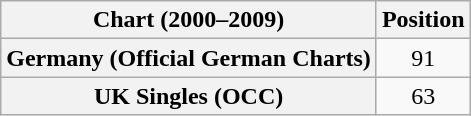<table class="wikitable plainrowheaders" style="text-align:center">
<tr>
<th scope="col">Chart (2000–2009)</th>
<th scope="col">Position</th>
</tr>
<tr>
<th scope="row">Germany (Official German Charts)</th>
<td>91</td>
</tr>
<tr>
<th scope="row">UK Singles (OCC)</th>
<td>63</td>
</tr>
</table>
